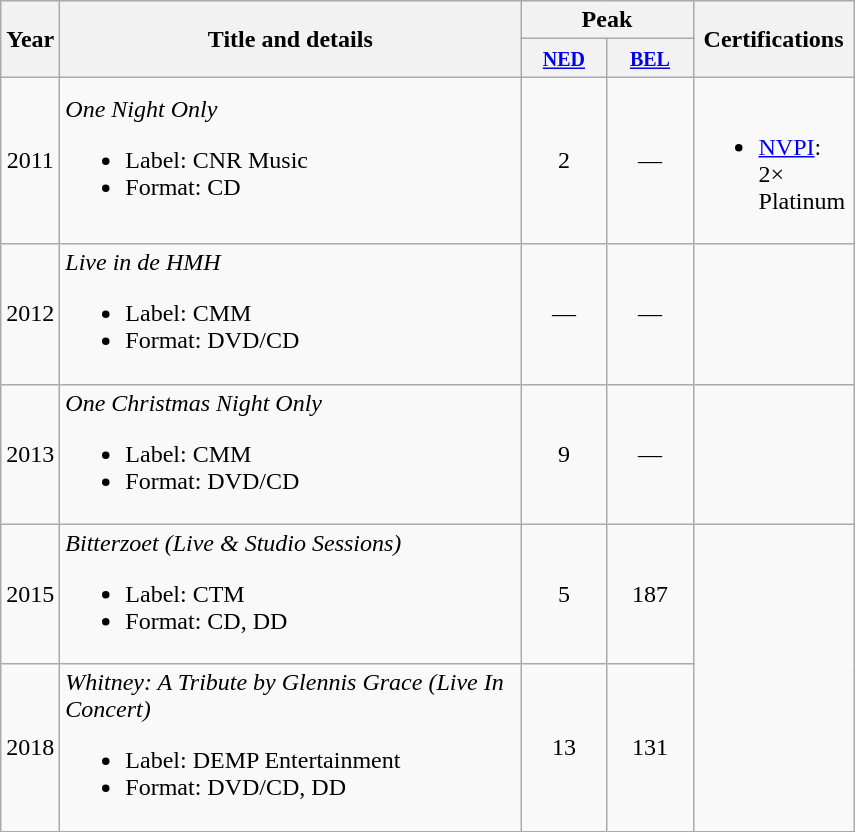<table class="wikitable">
<tr>
<th align="center" rowspan="2" width="10">Year</th>
<th align="center" rowspan="2" width="300">Title and details</th>
<th align="center" colspan="2" width="50">Peak</th>
<th align="center" rowspan="2" width="100">Certifications</th>
</tr>
<tr>
<th width="50"><small><a href='#'>NED</a></small></th>
<th width="50"><small><a href='#'>BEL</a></small></th>
</tr>
<tr>
<td align="center">2011</td>
<td><em>One Night Only</em><br><ul><li>Label: CNR Music</li><li>Format: CD</li></ul></td>
<td align="center">2</td>
<td align="center">—</td>
<td><br><ul><li><a href='#'>NVPI</a>: 2× Platinum</li></ul></td>
</tr>
<tr>
<td align="center">2012</td>
<td><em>Live in de HMH</em><br><ul><li>Label: CMM</li><li>Format: DVD/CD</li></ul></td>
<td align="center">—</td>
<td align="center">—</td>
<td></td>
</tr>
<tr>
<td align="center">2013</td>
<td><em>One Christmas Night Only</em><br><ul><li>Label: CMM</li><li>Format: DVD/CD</li></ul></td>
<td align="center">9</td>
<td align="center">—</td>
<td></td>
</tr>
<tr>
<td align="center">2015</td>
<td><em>Bitterzoet (Live & Studio Sessions)</em><br><ul><li>Label: CTM</li><li>Format: CD, DD</li></ul></td>
<td align="center">5</td>
<td align="center">187</td>
<td rowspan="2"></td>
</tr>
<tr>
<td align="center">2018</td>
<td><em>Whitney: A Tribute by Glennis Grace (Live In Concert)</em><br><ul><li>Label: DEMP Entertainment</li><li>Format: DVD/CD, DD</li></ul></td>
<td align="center">13<br></td>
<td align="center">131<br></td>
</tr>
</table>
